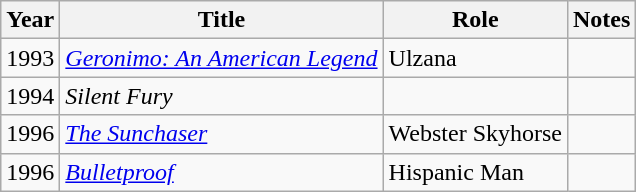<table class="wikitable">
<tr>
<th>Year</th>
<th>Title</th>
<th>Role</th>
<th>Notes</th>
</tr>
<tr>
<td>1993</td>
<td><em><a href='#'>Geronimo: An American Legend</a></em></td>
<td>Ulzana</td>
<td></td>
</tr>
<tr>
<td>1994</td>
<td><em>Silent Fury</em></td>
<td></td>
<td></td>
</tr>
<tr>
<td>1996</td>
<td><em><a href='#'>The Sunchaser</a></em></td>
<td>Webster Skyhorse</td>
<td></td>
</tr>
<tr>
<td>1996</td>
<td><em><a href='#'>Bulletproof</a></em></td>
<td>Hispanic Man</td>
<td></td>
</tr>
</table>
